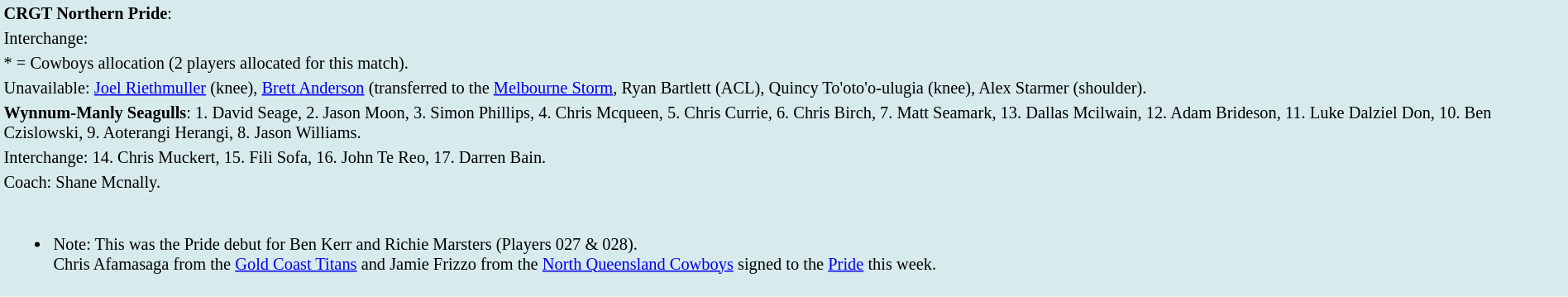<table style="background:#d7ebed; font-size:85%; width:100%;">
<tr>
<td><strong>CRGT Northern Pride</strong>:             </td>
</tr>
<tr>
<td>Interchange:    </td>
</tr>
<tr>
<td>* = Cowboys allocation (2 players allocated for this match).</td>
</tr>
<tr>
<td>Unavailable: <a href='#'>Joel Riethmuller</a> (knee), <a href='#'>Brett Anderson</a> (transferred to the <a href='#'>Melbourne Storm</a>, Ryan Bartlett (ACL), Quincy To'oto'o-ulugia (knee), Alex Starmer (shoulder).</td>
</tr>
<tr>
<td><strong>Wynnum-Manly Seagulls</strong>: 1. David Seage, 2. Jason Moon, 3. Simon Phillips, 4. Chris Mcqueen, 5. Chris Currie, 6. Chris Birch, 7. Matt Seamark, 13. Dallas Mcilwain, 12. Adam Brideson, 11. Luke Dalziel Don, 10. Ben Czislowski, 9. Aoterangi Herangi, 8. Jason Williams.</td>
</tr>
<tr>
<td>Interchange: 14. Chris Muckert, 15. Fili Sofa, 16. John Te Reo, 17. Darren Bain.</td>
</tr>
<tr>
<td>Coach: Shane Mcnally.</td>
</tr>
<tr>
<td><br><ul><li>Note: This was the Pride debut for Ben Kerr and Richie Marsters (Players 027 & 028).<br>Chris Afamasaga from the <a href='#'>Gold Coast Titans</a> and Jamie Frizzo from the <a href='#'>North Queensland Cowboys</a> signed to the <a href='#'>Pride</a> this week.</li></ul></td>
</tr>
<tr>
</tr>
</table>
